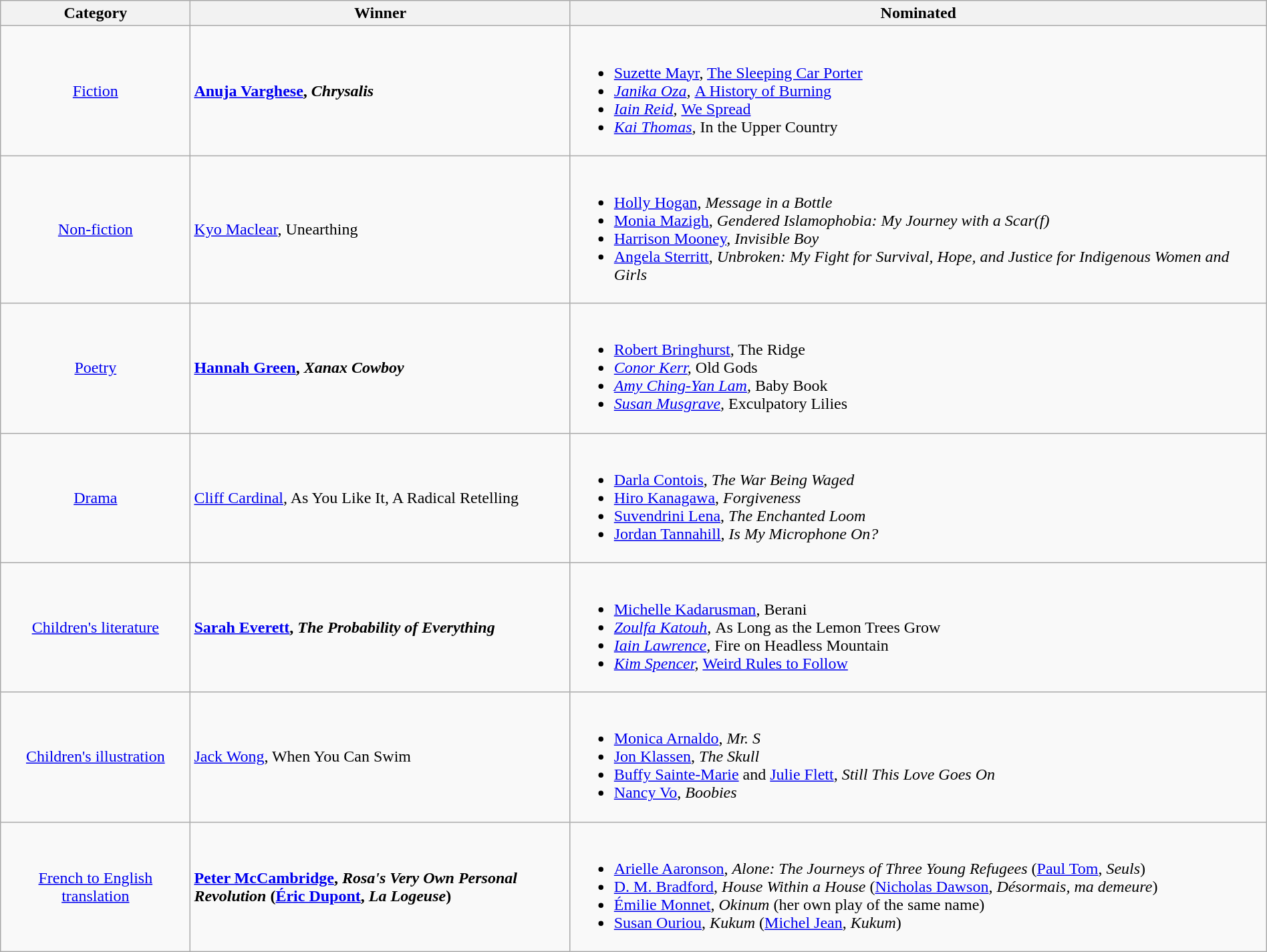<table class="wikitable" width="100%">
<tr>
<th width=15%>Category</th>
<th width=30%>Winner</th>
<th width=55%>Nominated</th>
</tr>
<tr>
<td align="center"><a href='#'>Fiction</a></td>
<td> <strong><a href='#'>Anuja Varghese</a>, <em>Chrysalis<strong><em></td>
<td><br><ul><li><a href='#'>Suzette Mayr</a>, </em><a href='#'>The Sleeping Car Porter</a><em></li><li><a href='#'>Janika Oza</a>, </em><a href='#'>A History of Burning</a><em></li><li><a href='#'>Iain Reid</a>, </em><a href='#'>We Spread</a><em></li><li><a href='#'>Kai Thomas</a>, </em>In the Upper Country<em></li></ul></td>
</tr>
<tr>
<td align="center"><a href='#'>Non-fiction</a></td>
<td> </strong><a href='#'>Kyo Maclear</a>, </em>Unearthing</em></strong></td>
<td><br><ul><li><a href='#'>Holly Hogan</a>, <em>Message in a Bottle</em></li><li><a href='#'>Monia Mazigh</a>, <em>Gendered Islamophobia: My Journey with a Scar(f)</em></li><li><a href='#'>Harrison Mooney</a>, <em>Invisible Boy</em></li><li><a href='#'>Angela Sterritt</a>, <em>Unbroken: My Fight for Survival, Hope, and Justice for Indigenous Women and Girls</em></li></ul></td>
</tr>
<tr>
<td align="center"><a href='#'>Poetry</a></td>
<td> <strong><a href='#'>Hannah Green</a>, <em>Xanax Cowboy<strong><em></td>
<td><br><ul><li><a href='#'>Robert Bringhurst</a>, </em>The Ridge<em></li><li><a href='#'>Conor Kerr</a>, </em>Old Gods<em></li><li><a href='#'>Amy Ching-Yan Lam</a>, </em>Baby Book<em></li><li><a href='#'>Susan Musgrave</a>, </em>Exculpatory Lilies<em></li></ul></td>
</tr>
<tr>
<td align="center"><a href='#'>Drama</a></td>
<td> </strong><a href='#'>Cliff Cardinal</a>, </em>As You Like It, A Radical Retelling</em></strong></td>
<td><br><ul><li><a href='#'>Darla Contois</a>, <em>The War Being Waged</em></li><li><a href='#'>Hiro Kanagawa</a>, <em>Forgiveness</em></li><li><a href='#'>Suvendrini Lena</a>, <em>The Enchanted Loom</em></li><li><a href='#'>Jordan Tannahill</a>, <em>Is My Microphone On?</em></li></ul></td>
</tr>
<tr>
<td align="center"><a href='#'>Children's literature</a></td>
<td> <strong><a href='#'>Sarah Everett</a>, <em>The Probability of Everything<strong><em></td>
<td><br><ul><li><a href='#'>Michelle Kadarusman</a>, </em>Berani<em></li><li><a href='#'>Zoulfa Katouh</a>, </em>As Long as the Lemon Trees Grow<em></li><li><a href='#'>Iain Lawrence</a>, </em>Fire on Headless Mountain<em></li><li><a href='#'>Kim Spencer</a>, </em><a href='#'>Weird Rules to Follow</a><em></li></ul></td>
</tr>
<tr>
<td align="center"><a href='#'>Children's illustration</a></td>
<td> </strong><a href='#'>Jack Wong</a>, </em>When You Can Swim</em></strong></td>
<td><br><ul><li><a href='#'>Monica Arnaldo</a>, <em>Mr. S</em></li><li><a href='#'>Jon Klassen</a>, <em>The Skull</em></li><li><a href='#'>Buffy Sainte-Marie</a> and <a href='#'>Julie Flett</a>, <em>Still This Love Goes On</em></li><li><a href='#'>Nancy Vo</a>, <em>Boobies</em></li></ul></td>
</tr>
<tr>
<td align="center"><a href='#'>French to English translation</a></td>
<td> <strong><a href='#'>Peter McCambridge</a>, <em>Rosa's Very Own Personal Revolution</em> (<a href='#'>Éric Dupont</a>, <em>La Logeuse</em>)</strong></td>
<td><br><ul><li><a href='#'>Arielle Aaronson</a>, <em>Alone: The Journeys of Three Young Refugees</em> (<a href='#'>Paul Tom</a>, <em>Seuls</em>)</li><li><a href='#'>D. M. Bradford</a>, <em>House Within a House</em> (<a href='#'>Nicholas Dawson</a>, <em>Désormais, ma demeure</em>)</li><li><a href='#'>Émilie Monnet</a>, <em>Okinum</em> (her own play of the same name)</li><li><a href='#'>Susan Ouriou</a>, <em>Kukum</em> (<a href='#'>Michel Jean</a>, <em>Kukum</em>)</li></ul></td>
</tr>
</table>
